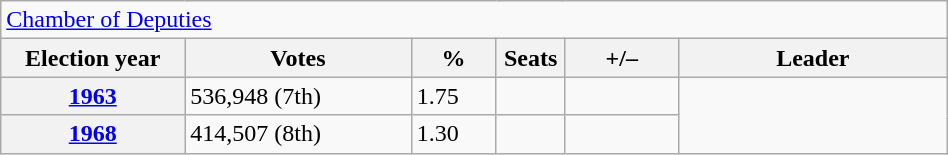<table class=wikitable style="width:50%; border:1px #AAAAFF solid">
<tr>
<td colspan=6><a href='#'>Chamber of Deputies</a></td>
</tr>
<tr>
<th width=13%>Election year</th>
<th width=16%>Votes</th>
<th width=6%>%</th>
<th width=1%>Seats</th>
<th width=8%>+/–</th>
<th width=19%>Leader</th>
</tr>
<tr>
<th><a href='#'>1963</a></th>
<td>536,948 (7th)</td>
<td>1.75</td>
<td></td>
<td></td>
<td rowspan="2"></td>
</tr>
<tr>
<th><a href='#'>1968</a></th>
<td>414,507 (8th)</td>
<td>1.30</td>
<td></td>
<td></td>
</tr>
</table>
